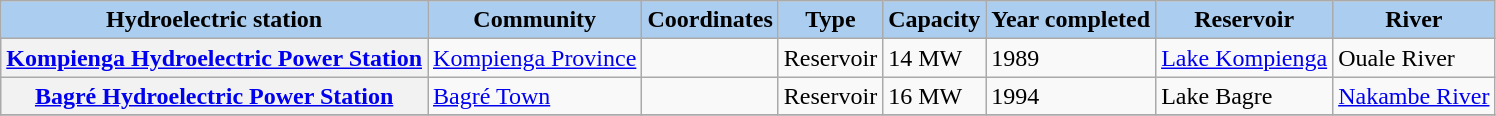<table class="wikitable">
<tr>
<th style="background-color:#ABCDEF;">Hydroelectric station</th>
<th style="background-color:#ABCDEF;">Community</th>
<th style="background-color:#ABCDEF;">Coordinates</th>
<th style="background-color:#ABCDEF;">Type</th>
<th style="background-color:#ABCDEF;">Capacity</th>
<th style="background-color:#ABCDEF;">Year completed</th>
<th style="background-color:#ABCDEF;">Reservoir</th>
<th style="background-color:#ABCDEF;">River</th>
</tr>
<tr>
<th><a href='#'>Kompienga Hydroelectric Power Station</a></th>
<td><a href='#'>Kompienga Province</a></td>
<td></td>
<td>Reservoir</td>
<td>14 MW</td>
<td>1989</td>
<td><a href='#'>Lake Kompienga</a></td>
<td>Ouale River</td>
</tr>
<tr>
<th><a href='#'>Bagré Hydroelectric Power Station</a></th>
<td><a href='#'>Bagré Town</a></td>
<td></td>
<td>Reservoir</td>
<td>16 MW</td>
<td>1994</td>
<td>Lake Bagre</td>
<td><a href='#'>Nakambe River</a></td>
</tr>
<tr>
</tr>
</table>
